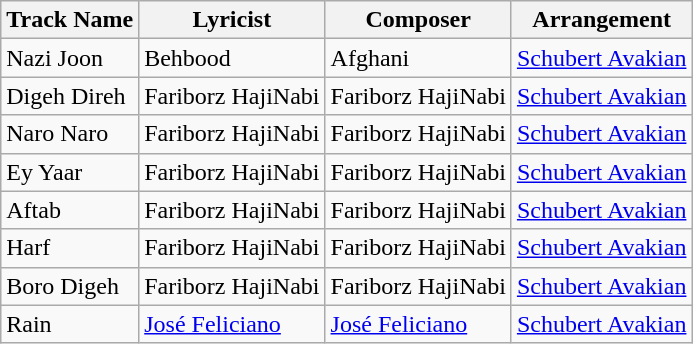<table class="wikitable">
<tr>
<th>Track Name</th>
<th>Lyricist</th>
<th>Composer</th>
<th>Arrangement</th>
</tr>
<tr>
<td>Nazi Joon</td>
<td>Behbood</td>
<td>Afghani</td>
<td><a href='#'>Schubert Avakian</a></td>
</tr>
<tr>
<td>Digeh Direh</td>
<td>Fariborz HajiNabi</td>
<td>Fariborz HajiNabi</td>
<td><a href='#'>Schubert Avakian</a></td>
</tr>
<tr>
<td>Naro Naro</td>
<td>Fariborz HajiNabi</td>
<td>Fariborz HajiNabi</td>
<td><a href='#'>Schubert Avakian</a></td>
</tr>
<tr>
<td>Ey Yaar</td>
<td>Fariborz HajiNabi</td>
<td>Fariborz HajiNabi</td>
<td><a href='#'>Schubert Avakian</a></td>
</tr>
<tr>
<td>Aftab</td>
<td>Fariborz HajiNabi</td>
<td>Fariborz HajiNabi</td>
<td><a href='#'>Schubert Avakian</a></td>
</tr>
<tr>
<td>Harf</td>
<td>Fariborz HajiNabi</td>
<td>Fariborz HajiNabi</td>
<td><a href='#'>Schubert Avakian</a></td>
</tr>
<tr>
<td>Boro Digeh</td>
<td>Fariborz HajiNabi</td>
<td>Fariborz HajiNabi</td>
<td><a href='#'>Schubert Avakian</a></td>
</tr>
<tr>
<td><bdi>Rain</bdi></td>
<td><a href='#'>José Feliciano</a></td>
<td><a href='#'>José Feliciano</a></td>
<td><a href='#'>Schubert Avakian</a></td>
</tr>
</table>
